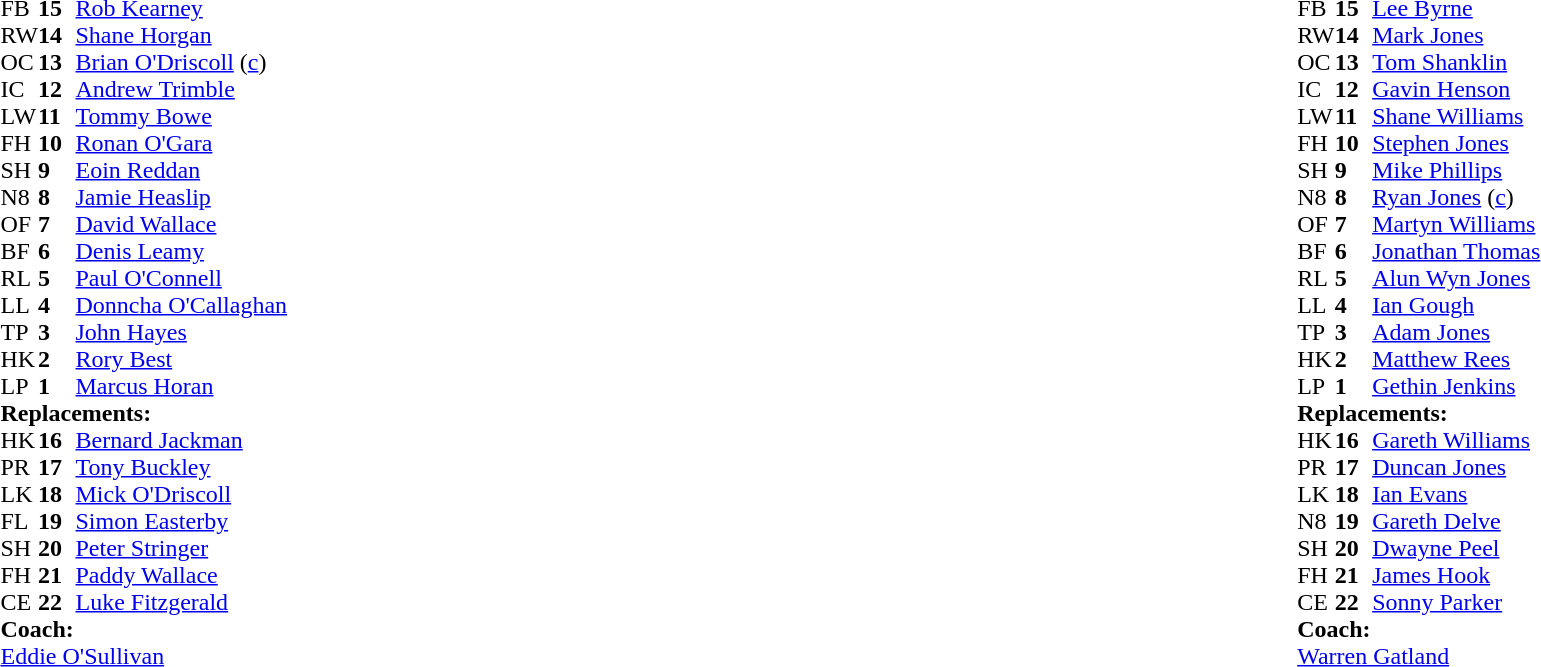<table width="100%">
<tr>
<td valign="top" width="50%"><br><table cellspacing="0" cellpadding="0">
<tr>
<th width="25"></th>
<th width="25"></th>
</tr>
<tr>
<td>FB</td>
<td><strong>15</strong></td>
<td><a href='#'>Rob Kearney</a></td>
</tr>
<tr>
<td>RW</td>
<td><strong>14</strong></td>
<td><a href='#'>Shane Horgan</a></td>
</tr>
<tr>
<td>OC</td>
<td><strong>13</strong></td>
<td><a href='#'>Brian O'Driscoll</a> (<a href='#'>c</a>)</td>
</tr>
<tr>
<td>IC</td>
<td><strong>12</strong></td>
<td><a href='#'>Andrew Trimble</a></td>
</tr>
<tr>
<td>LW</td>
<td><strong>11</strong></td>
<td><a href='#'>Tommy Bowe</a></td>
</tr>
<tr>
<td>FH</td>
<td><strong>10</strong></td>
<td><a href='#'>Ronan O'Gara</a></td>
</tr>
<tr>
<td>SH</td>
<td><strong>9</strong></td>
<td><a href='#'>Eoin Reddan</a></td>
</tr>
<tr>
<td>N8</td>
<td><strong>8</strong></td>
<td><a href='#'>Jamie Heaslip</a></td>
</tr>
<tr>
<td>OF</td>
<td><strong>7</strong></td>
<td><a href='#'>David Wallace</a></td>
</tr>
<tr>
<td>BF</td>
<td><strong>6</strong></td>
<td><a href='#'>Denis Leamy</a></td>
</tr>
<tr>
<td>RL</td>
<td><strong>5</strong></td>
<td><a href='#'>Paul O'Connell</a></td>
</tr>
<tr>
<td>LL</td>
<td><strong>4</strong></td>
<td><a href='#'>Donncha O'Callaghan</a></td>
</tr>
<tr>
<td>TP</td>
<td><strong>3</strong></td>
<td><a href='#'>John Hayes</a></td>
</tr>
<tr>
<td>HK</td>
<td><strong>2</strong></td>
<td><a href='#'>Rory Best</a></td>
</tr>
<tr>
<td>LP</td>
<td><strong>1</strong></td>
<td><a href='#'>Marcus Horan</a></td>
</tr>
<tr>
<td colspan="3"><strong>Replacements:</strong></td>
</tr>
<tr>
<td>HK</td>
<td><strong>16</strong></td>
<td><a href='#'>Bernard Jackman</a></td>
</tr>
<tr>
<td>PR</td>
<td><strong>17</strong></td>
<td><a href='#'>Tony Buckley</a></td>
</tr>
<tr>
<td>LK</td>
<td><strong>18</strong></td>
<td><a href='#'>Mick O'Driscoll</a></td>
</tr>
<tr>
<td>FL</td>
<td><strong>19</strong></td>
<td><a href='#'>Simon Easterby</a></td>
</tr>
<tr>
<td>SH</td>
<td><strong>20</strong></td>
<td><a href='#'>Peter Stringer</a></td>
</tr>
<tr>
<td>FH</td>
<td><strong>21</strong></td>
<td><a href='#'>Paddy Wallace</a></td>
</tr>
<tr>
<td>CE</td>
<td><strong>22</strong></td>
<td><a href='#'>Luke Fitzgerald</a></td>
</tr>
<tr>
<td colspan="3"><strong>Coach:</strong></td>
</tr>
<tr>
<td colspan="3"><a href='#'>Eddie O'Sullivan</a></td>
</tr>
</table>
</td>
<td style="vertical-align:top"></td>
<td style="vertical-align:top" width="50%"><br><table cellspacing="0" cellpadding="0" align="center">
<tr>
<th width="25"></th>
<th width="25"></th>
</tr>
<tr>
<td>FB</td>
<td><strong>15</strong></td>
<td><a href='#'>Lee Byrne</a></td>
</tr>
<tr>
<td>RW</td>
<td><strong>14</strong></td>
<td><a href='#'>Mark Jones</a></td>
</tr>
<tr>
<td>OC</td>
<td><strong>13</strong></td>
<td><a href='#'>Tom Shanklin</a></td>
</tr>
<tr>
<td>IC</td>
<td><strong>12</strong></td>
<td><a href='#'>Gavin Henson</a></td>
</tr>
<tr>
<td>LW</td>
<td><strong>11</strong></td>
<td><a href='#'>Shane Williams</a></td>
</tr>
<tr>
<td>FH</td>
<td><strong>10</strong></td>
<td><a href='#'>Stephen Jones</a></td>
</tr>
<tr>
<td>SH</td>
<td><strong>9</strong></td>
<td><a href='#'>Mike Phillips</a></td>
</tr>
<tr>
<td>N8</td>
<td><strong>8</strong></td>
<td><a href='#'>Ryan Jones</a> (<a href='#'>c</a>)</td>
</tr>
<tr>
<td>OF</td>
<td><strong>7</strong></td>
<td><a href='#'>Martyn Williams</a></td>
</tr>
<tr>
<td>BF</td>
<td><strong>6</strong></td>
<td><a href='#'>Jonathan Thomas</a></td>
</tr>
<tr>
<td>RL</td>
<td><strong>5</strong></td>
<td><a href='#'>Alun Wyn Jones</a></td>
</tr>
<tr>
<td>LL</td>
<td><strong>4</strong></td>
<td><a href='#'>Ian Gough</a></td>
</tr>
<tr>
<td>TP</td>
<td><strong>3</strong></td>
<td><a href='#'>Adam Jones</a></td>
</tr>
<tr>
<td>HK</td>
<td><strong>2</strong></td>
<td><a href='#'>Matthew Rees</a></td>
</tr>
<tr>
<td>LP</td>
<td><strong>1</strong></td>
<td><a href='#'>Gethin Jenkins</a></td>
</tr>
<tr>
<td colspan="3"><strong>Replacements:</strong></td>
</tr>
<tr>
<td>HK</td>
<td><strong>16</strong></td>
<td><a href='#'>Gareth Williams</a></td>
</tr>
<tr>
<td>PR</td>
<td><strong>17</strong></td>
<td><a href='#'>Duncan Jones</a></td>
</tr>
<tr>
<td>LK</td>
<td><strong>18</strong></td>
<td><a href='#'>Ian Evans</a></td>
</tr>
<tr>
<td>N8</td>
<td><strong>19</strong></td>
<td><a href='#'>Gareth Delve</a></td>
</tr>
<tr>
<td>SH</td>
<td><strong>20</strong></td>
<td><a href='#'>Dwayne Peel</a></td>
</tr>
<tr>
<td>FH</td>
<td><strong>21</strong></td>
<td><a href='#'>James Hook</a></td>
</tr>
<tr>
<td>CE</td>
<td><strong>22</strong></td>
<td><a href='#'>Sonny Parker</a></td>
</tr>
<tr>
<td colspan="3"><strong>Coach:</strong></td>
</tr>
<tr>
<td colspan="3"><a href='#'>Warren Gatland</a></td>
</tr>
</table>
</td>
</tr>
</table>
